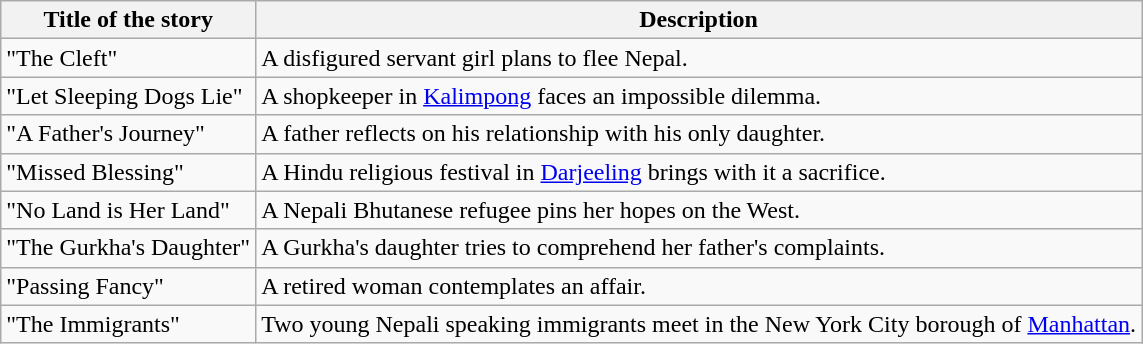<table class="wikitable">
<tr>
<th>Title of the story</th>
<th>Description</th>
</tr>
<tr>
<td>"The Cleft"</td>
<td>A disfigured servant girl plans to flee Nepal.</td>
</tr>
<tr>
<td>"Let Sleeping Dogs Lie"</td>
<td>A shopkeeper in <a href='#'>Kalimpong</a> faces an impossible dilemma.</td>
</tr>
<tr>
<td>"A Father's Journey"</td>
<td>A father reflects on his relationship with his only daughter.</td>
</tr>
<tr>
<td>"Missed Blessing"</td>
<td>A Hindu religious festival in <a href='#'>Darjeeling</a> brings with it a sacrifice.</td>
</tr>
<tr>
<td>"No Land is Her Land"</td>
<td>A Nepali Bhutanese refugee pins her hopes on the West.</td>
</tr>
<tr>
<td>"The Gurkha's Daughter"</td>
<td>A Gurkha's daughter tries to comprehend her father's complaints.</td>
</tr>
<tr>
<td>"Passing Fancy"</td>
<td>A retired woman contemplates an affair.</td>
</tr>
<tr>
<td>"The Immigrants"</td>
<td>Two young Nepali speaking immigrants meet in the New York City borough of <a href='#'>Manhattan</a>.</td>
</tr>
</table>
